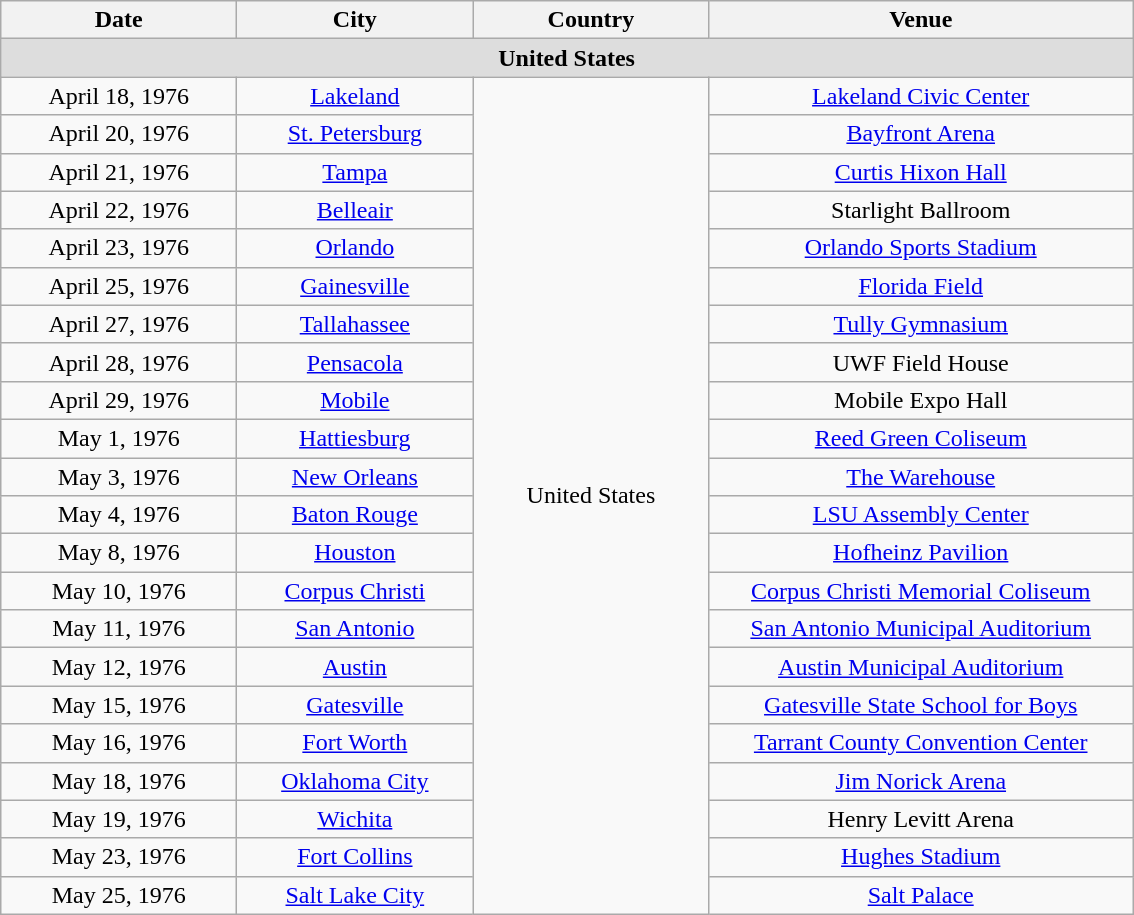<table class="wikitable" style="text-align:center">
<tr>
<th style="width:150px;">Date</th>
<th style="width:150px;">City</th>
<th style="width:150px;">Country</th>
<th style="width:275px;">Venue</th>
</tr>
<tr style="background:#ddd;">
<td colspan="4"><strong>United States</strong></td>
</tr>
<tr>
<td>April 18, 1976</td>
<td><a href='#'>Lakeland</a></td>
<td rowspan="22">United States</td>
<td><a href='#'>Lakeland Civic Center</a></td>
</tr>
<tr>
<td>April 20, 1976</td>
<td><a href='#'>St. Petersburg</a></td>
<td><a href='#'>Bayfront Arena</a></td>
</tr>
<tr>
<td>April 21, 1976</td>
<td><a href='#'>Tampa</a></td>
<td><a href='#'>Curtis Hixon Hall</a></td>
</tr>
<tr>
<td>April 22, 1976</td>
<td><a href='#'>Belleair</a></td>
<td>Starlight Ballroom</td>
</tr>
<tr>
<td>April 23, 1976</td>
<td><a href='#'>Orlando</a></td>
<td><a href='#'>Orlando Sports Stadium</a></td>
</tr>
<tr>
<td>April 25, 1976</td>
<td><a href='#'>Gainesville</a></td>
<td><a href='#'>Florida Field</a></td>
</tr>
<tr>
<td>April 27, 1976</td>
<td><a href='#'>Tallahassee</a></td>
<td><a href='#'>Tully Gymnasium</a></td>
</tr>
<tr>
<td>April 28, 1976</td>
<td><a href='#'>Pensacola</a></td>
<td>UWF Field House</td>
</tr>
<tr>
<td>April 29, 1976</td>
<td><a href='#'>Mobile</a></td>
<td>Mobile Expo Hall</td>
</tr>
<tr>
<td>May 1, 1976</td>
<td><a href='#'>Hattiesburg</a></td>
<td><a href='#'>Reed Green Coliseum</a></td>
</tr>
<tr>
<td>May 3, 1976</td>
<td><a href='#'>New Orleans</a></td>
<td><a href='#'>The Warehouse</a></td>
</tr>
<tr>
<td>May 4, 1976</td>
<td><a href='#'>Baton Rouge</a></td>
<td><a href='#'>LSU Assembly Center</a></td>
</tr>
<tr>
<td>May 8, 1976</td>
<td><a href='#'>Houston</a></td>
<td><a href='#'>Hofheinz Pavilion</a></td>
</tr>
<tr>
<td>May 10, 1976</td>
<td><a href='#'>Corpus Christi</a></td>
<td><a href='#'>Corpus Christi Memorial Coliseum</a></td>
</tr>
<tr>
<td>May 11, 1976</td>
<td><a href='#'>San Antonio</a></td>
<td><a href='#'>San Antonio Municipal Auditorium</a></td>
</tr>
<tr>
<td>May 12, 1976</td>
<td><a href='#'>Austin</a></td>
<td><a href='#'>Austin Municipal Auditorium</a></td>
</tr>
<tr>
<td>May 15, 1976</td>
<td><a href='#'>Gatesville</a></td>
<td><a href='#'>Gatesville State School for Boys</a></td>
</tr>
<tr>
<td>May 16, 1976</td>
<td><a href='#'>Fort Worth</a></td>
<td><a href='#'>Tarrant County Convention Center</a></td>
</tr>
<tr>
<td>May 18, 1976</td>
<td><a href='#'>Oklahoma City</a></td>
<td><a href='#'>Jim Norick Arena</a></td>
</tr>
<tr>
<td>May 19, 1976</td>
<td><a href='#'>Wichita</a></td>
<td>Henry Levitt Arena</td>
</tr>
<tr>
<td>May 23, 1976</td>
<td><a href='#'>Fort Collins</a></td>
<td><a href='#'>Hughes Stadium</a></td>
</tr>
<tr>
<td>May 25, 1976</td>
<td><a href='#'>Salt Lake City</a></td>
<td><a href='#'>Salt Palace</a></td>
</tr>
</table>
